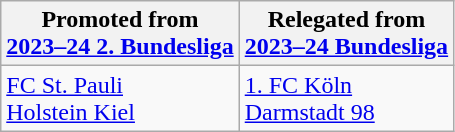<table class="wikitable">
<tr>
<th>Promoted from<br><a href='#'>2023–24 2. Bundesliga</a></th>
<th>Relegated from<br><a href='#'>2023–24 Bundesliga</a></th>
</tr>
<tr>
<td><a href='#'>FC St. Pauli</a><br><a href='#'>Holstein Kiel</a></td>
<td><a href='#'>1. FC Köln</a><br><a href='#'>Darmstadt 98</a></td>
</tr>
</table>
